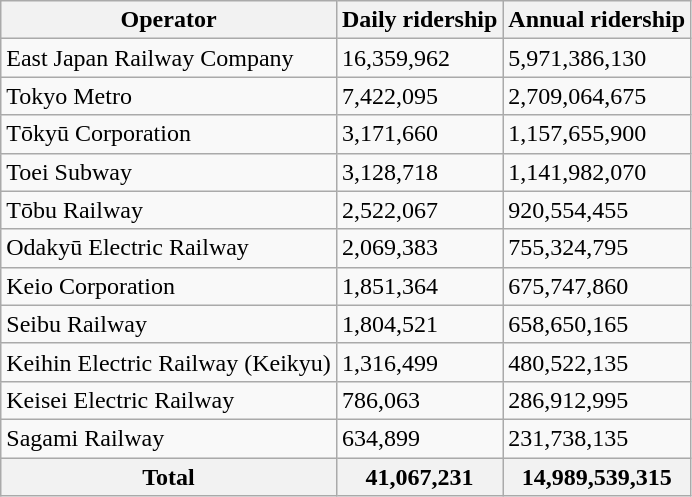<table class="wikitable">
<tr>
<th>Operator</th>
<th>Daily ridership</th>
<th>Annual ridership</th>
</tr>
<tr>
<td>East Japan Railway Company</td>
<td>16,359,962</td>
<td>5,971,386,130</td>
</tr>
<tr>
<td>Tokyo Metro</td>
<td>7,422,095</td>
<td>2,709,064,675</td>
</tr>
<tr>
<td>Tōkyū Corporation</td>
<td>3,171,660</td>
<td>1,157,655,900</td>
</tr>
<tr>
<td>Toei Subway</td>
<td>3,128,718</td>
<td>1,141,982,070</td>
</tr>
<tr>
<td>Tōbu Railway</td>
<td>2,522,067</td>
<td>920,554,455</td>
</tr>
<tr>
<td>Odakyū Electric Railway</td>
<td>2,069,383</td>
<td>755,324,795</td>
</tr>
<tr>
<td>Keio Corporation</td>
<td>1,851,364</td>
<td>675,747,860</td>
</tr>
<tr>
<td>Seibu Railway</td>
<td>1,804,521</td>
<td>658,650,165</td>
</tr>
<tr>
<td>Keihin Electric Railway (Keikyu)</td>
<td>1,316,499</td>
<td>480,522,135</td>
</tr>
<tr>
<td>Keisei Electric Railway</td>
<td>786,063</td>
<td>286,912,995</td>
</tr>
<tr>
<td>Sagami Railway</td>
<td>634,899</td>
<td>231,738,135</td>
</tr>
<tr>
<th>Total</th>
<th>41,067,231</th>
<th>14,989,539,315</th>
</tr>
</table>
